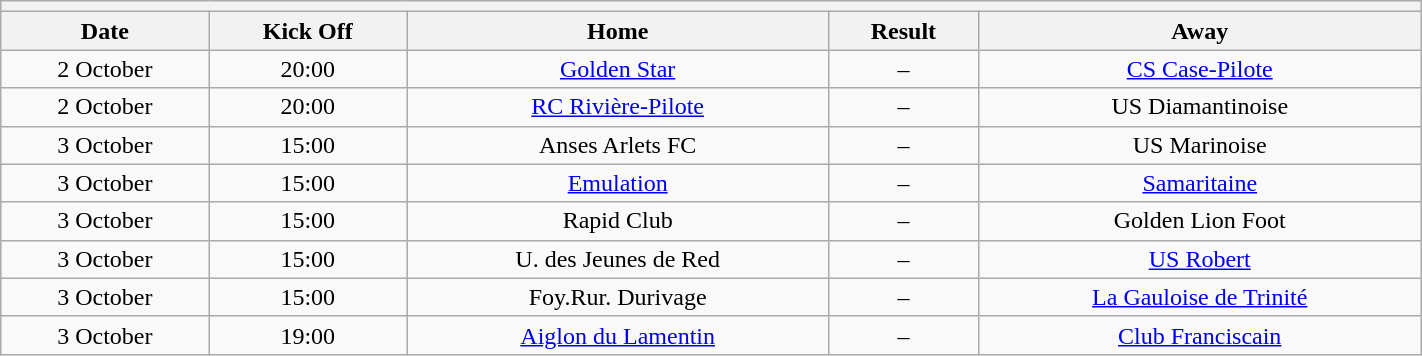<table class="wikitable collapsible collapsed" style="font-size: 100%; margin:0px;" width="75%">
<tr>
<th colspan="7" style="text-align:left;"></th>
</tr>
<tr>
<th><strong>Date</strong></th>
<th><strong>Kick Off</strong></th>
<th><strong>Home</strong></th>
<th><strong>Result</strong></th>
<th><strong>Away</strong></th>
</tr>
<tr>
<td align=center>2 October</td>
<td align=center>20:00</td>
<td align=center><a href='#'>Golden Star</a></td>
<td align=center>–</td>
<td align=center><a href='#'>CS Case-Pilote</a></td>
</tr>
<tr>
<td align=center>2 October</td>
<td align=center>20:00</td>
<td align=center><a href='#'>RC Rivière-Pilote</a></td>
<td align=center>–</td>
<td align=center>US Diamantinoise</td>
</tr>
<tr>
<td align=center>3 October</td>
<td align=center>15:00</td>
<td align=center>Anses Arlets FC</td>
<td align=center>–</td>
<td align=center>US Marinoise</td>
</tr>
<tr>
<td align=center>3 October</td>
<td align=center>15:00</td>
<td align=center><a href='#'>Emulation</a></td>
<td align=center>–</td>
<td align=center><a href='#'>Samaritaine</a></td>
</tr>
<tr>
<td align=center>3 October</td>
<td align=center>15:00</td>
<td align=center>Rapid Club</td>
<td align=center>–</td>
<td align=center>Golden Lion Foot</td>
</tr>
<tr>
<td align=center>3 October</td>
<td align=center>15:00</td>
<td align=center>U. des Jeunes de Red</td>
<td align=center>–</td>
<td align=center><a href='#'>US Robert</a></td>
</tr>
<tr>
<td align=center>3 October</td>
<td align=center>15:00</td>
<td align=center>Foy.Rur. Durivage</td>
<td align=center>–</td>
<td align=center><a href='#'>La Gauloise de Trinité</a></td>
</tr>
<tr>
<td align=center>3 October</td>
<td align=center>19:00</td>
<td align=center><a href='#'>Aiglon du Lamentin</a></td>
<td align=center>–</td>
<td align=center><a href='#'>Club Franciscain</a></td>
</tr>
</table>
